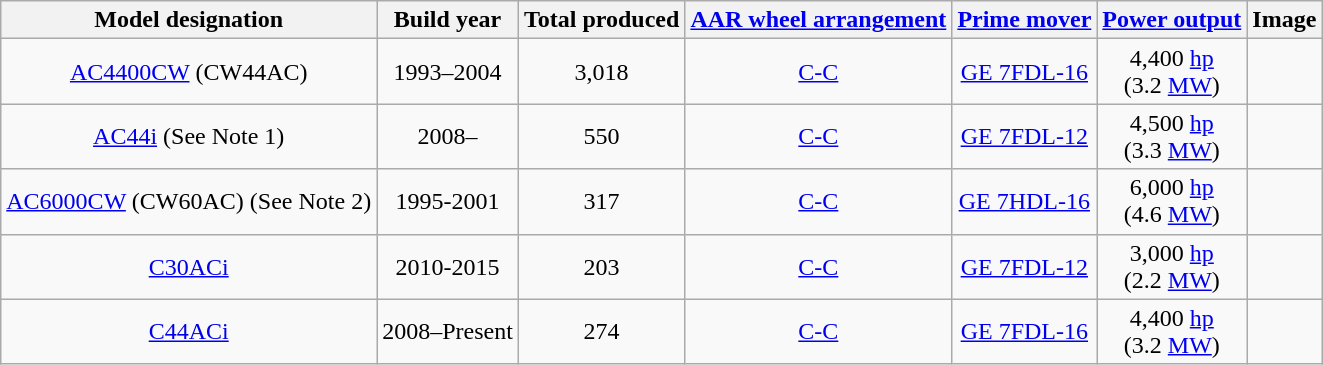<table class="wikitable sortable">
<tr>
<th>Model designation</th>
<th>Build year</th>
<th>Total produced</th>
<th class="unsortable"><a href='#'>AAR wheel arrangement</a></th>
<th><a href='#'>Prime mover</a></th>
<th><a href='#'>Power output</a></th>
<th class="unsortable">Image</th>
</tr>
<tr align = "center">
<td><a href='#'>AC4400CW</a> (CW44AC)</td>
<td>1993–2004</td>
<td>3,018</td>
<td><a href='#'>C-C</a></td>
<td><a href='#'>GE 7FDL-16</a></td>
<td>4,400 <a href='#'>hp</a><br>(3.2 <a href='#'>MW</a>)</td>
<td></td>
</tr>
<tr align = "center">
<td><a href='#'>AC44i</a> (See Note 1)</td>
<td>2008–</td>
<td>550</td>
<td><a href='#'>C-C</a></td>
<td><a href='#'>GE 7FDL-12</a></td>
<td>4,500 <a href='#'>hp</a><br>(3.3 <a href='#'>MW</a>)</td>
<td></td>
</tr>
<tr align = "center">
<td><a href='#'>AC6000CW</a> (CW60AC) (See Note 2)</td>
<td>1995-2001</td>
<td>317</td>
<td><a href='#'>C-C</a></td>
<td><a href='#'>GE 7HDL-16</a></td>
<td>6,000 <a href='#'>hp</a><br>(4.6 <a href='#'>MW</a>)</td>
<td></td>
</tr>
<tr align = "center">
<td><a href='#'>C30ACi</a></td>
<td>2010-2015</td>
<td>203</td>
<td><a href='#'>C-C</a></td>
<td><a href='#'>GE 7FDL-12</a></td>
<td>3,000 <a href='#'>hp</a><br>(2.2 <a href='#'>MW</a>)</td>
<td></td>
</tr>
<tr align = "center">
<td><a href='#'>C44ACi</a></td>
<td>2008–Present</td>
<td>274</td>
<td><a href='#'>C-C</a></td>
<td><a href='#'>GE 7FDL-16</a></td>
<td>4,400 <a href='#'>hp</a><br>(3.2 <a href='#'>MW</a>)</td>
<td></td>
</tr>
</table>
